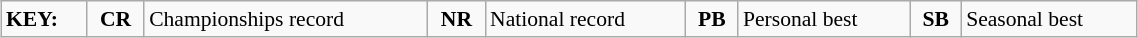<table class="wikitable" style="margin:0.5em auto; font-size:90%;position:relative;" width=60%>
<tr>
<td><strong>KEY:</strong></td>
<td align=center><strong>CR</strong></td>
<td>Championships record</td>
<td align=center><strong>NR</strong></td>
<td>National record</td>
<td align=center><strong>PB</strong></td>
<td>Personal best</td>
<td align=center><strong>SB</strong></td>
<td>Seasonal best</td>
</tr>
</table>
